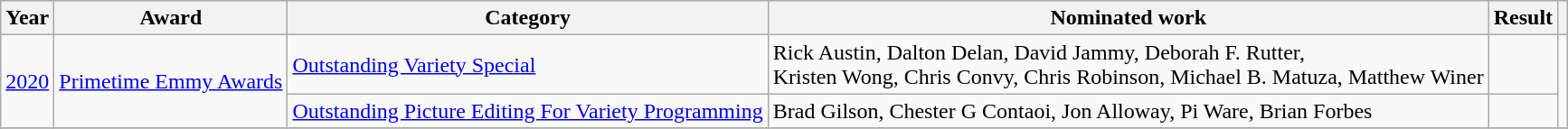<table class="wikitable">
<tr>
<th>Year</th>
<th>Award</th>
<th>Category</th>
<th>Nominated work</th>
<th>Result</th>
<th></th>
</tr>
<tr>
<td rowspan=2><a href='#'>2020</a></td>
<td rowspan=2><a href='#'>Primetime Emmy Awards</a></td>
<td><a href='#'>Outstanding Variety Special</a></td>
<td>Rick Austin, Dalton Delan, David Jammy, Deborah F. Rutter, <br> Kristen Wong, Chris Convy, Chris Robinson, Michael B. Matuza, Matthew Winer</td>
<td></td>
<td rowspan=2></td>
</tr>
<tr>
<td><a href='#'>Outstanding Picture Editing For Variety Programming</a></td>
<td>Brad Gilson, Chester G Contaoi, Jon Alloway, Pi Ware, Brian Forbes</td>
<td></td>
</tr>
<tr>
</tr>
</table>
